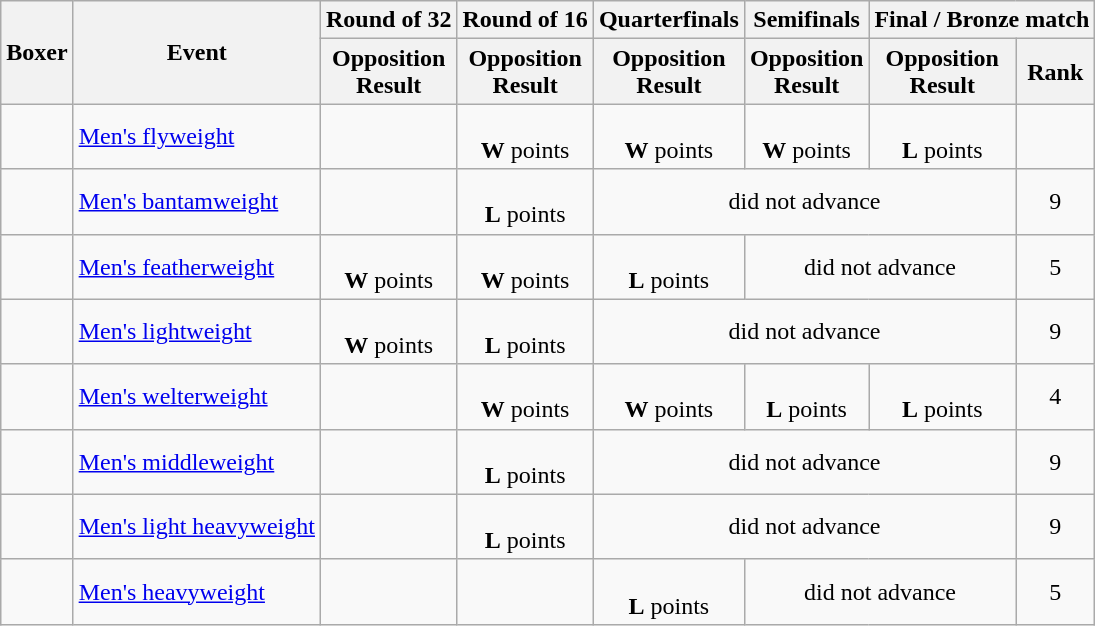<table class="wikitable sortable" style=text-align:center>
<tr>
<th rowspan=2>Boxer</th>
<th rowspan=2>Event</th>
<th>Round of 32</th>
<th>Round of 16</th>
<th>Quarterfinals</th>
<th>Semifinals</th>
<th colspan=2>Final / Bronze match</th>
</tr>
<tr>
<th>Opposition<br>Result</th>
<th>Opposition<br>Result</th>
<th>Opposition<br>Result</th>
<th>Opposition<br>Result</th>
<th>Opposition<br>Result</th>
<th>Rank</th>
</tr>
<tr>
<td align=left><strong></strong></td>
<td align=left><a href='#'>Men's flyweight</a></td>
<td></td>
<td> <br> <strong>W</strong> points</td>
<td> <br> <strong>W</strong> points</td>
<td> <br> <strong>W</strong> points</td>
<td> <br> <strong>L</strong> points</td>
<td></td>
</tr>
<tr>
<td align=left></td>
<td align=left><a href='#'>Men's bantamweight</a></td>
<td></td>
<td> <br> <strong>L</strong> points</td>
<td colspan=3>did not advance</td>
<td>9</td>
</tr>
<tr>
<td align=left></td>
<td align=left><a href='#'>Men's featherweight</a></td>
<td> <br> <strong>W</strong> points</td>
<td> <br> <strong>W</strong> points</td>
<td> <br> <strong>L</strong> points</td>
<td colspan=2>did not advance</td>
<td>5</td>
</tr>
<tr>
<td align=left></td>
<td align=left><a href='#'>Men's lightweight</a></td>
<td> <br> <strong>W</strong> points</td>
<td> <br> <strong>L</strong> points</td>
<td colspan=3>did not advance</td>
<td>9</td>
</tr>
<tr>
<td align=left></td>
<td align=left><a href='#'>Men's welterweight</a></td>
<td></td>
<td> <br> <strong>W</strong> points</td>
<td> <br> <strong>W</strong> points</td>
<td> <br> <strong>L</strong> points</td>
<td> <br> <strong>L</strong> points</td>
<td>4</td>
</tr>
<tr>
<td align=left></td>
<td align=left><a href='#'>Men's middleweight</a></td>
<td></td>
<td> <br> <strong>L</strong> points</td>
<td colspan=3>did not advance</td>
<td>9</td>
</tr>
<tr>
<td align=left></td>
<td align=left><a href='#'>Men's light heavyweight</a></td>
<td></td>
<td> <br> <strong>L</strong> points</td>
<td colspan=3>did not advance</td>
<td>9</td>
</tr>
<tr>
<td align=left></td>
<td align=left><a href='#'>Men's heavyweight</a></td>
<td></td>
<td></td>
<td> <br> <strong>L</strong> points</td>
<td colspan=2>did not advance</td>
<td>5</td>
</tr>
</table>
